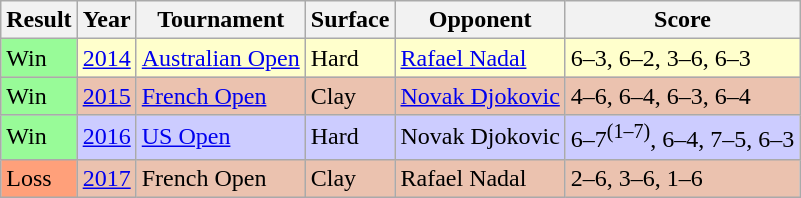<table class="sortable wikitable">
<tr>
<th style=width:70>Result</th>
<th style=width:30>Year</th>
<th style=width:140>Tournament</th>
<th style=width:50>Surface</th>
<th style=width:160>Opponent</th>
<th style=width:220 class=unsortable>Score</th>
</tr>
<tr style=background:#ffc>
<td style=background:#98fb98>Win</td>
<td><a href='#'>2014</a></td>
<td><a href='#'>Australian Open</a></td>
<td>Hard</td>
<td> <a href='#'>Rafael Nadal</a></td>
<td>6–3, 6–2, 3–6, 6–3</td>
</tr>
<tr style=background:#ebc2af>
<td bgcolor= 98fb98>Win</td>
<td><a href='#'>2015</a></td>
<td><a href='#'>French Open</a></td>
<td>Clay</td>
<td> <a href='#'>Novak Djokovic</a></td>
<td>4–6, 6–4, 6–3, 6–4</td>
</tr>
<tr style=background:#CCCCFF>
<td bgcolor= 98fb98>Win</td>
<td><a href='#'>2016</a></td>
<td><a href='#'>US Open</a></td>
<td>Hard</td>
<td> Novak Djokovic</td>
<td>6–7<sup>(1–7)</sup>, 6–4, 7–5, 6–3</td>
</tr>
<tr style=background:#ebc2af>
<td bgcolor=ffa07a>Loss</td>
<td><a href='#'>2017</a></td>
<td>French Open</td>
<td>Clay</td>
<td> Rafael Nadal</td>
<td>2–6, 3–6, 1–6</td>
</tr>
</table>
